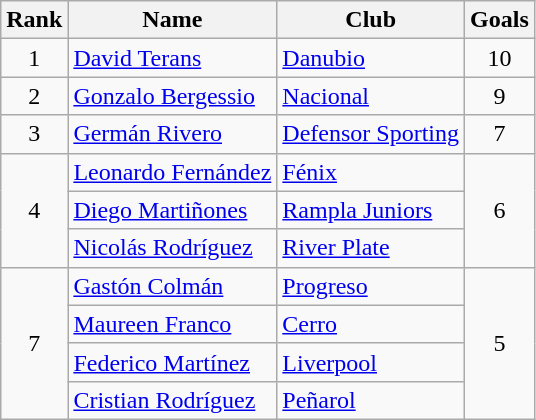<table class="wikitable" border="1">
<tr>
<th>Rank</th>
<th>Name</th>
<th>Club</th>
<th>Goals</th>
</tr>
<tr>
<td align=center>1</td>
<td> <a href='#'>David Terans</a></td>
<td><a href='#'>Danubio</a></td>
<td align=center>10</td>
</tr>
<tr>
<td align=center>2</td>
<td> <a href='#'>Gonzalo Bergessio</a></td>
<td><a href='#'>Nacional</a></td>
<td align=center>9</td>
</tr>
<tr>
<td align=center>3</td>
<td> <a href='#'>Germán Rivero</a></td>
<td><a href='#'>Defensor Sporting</a></td>
<td align=center>7</td>
</tr>
<tr>
<td rowspan=3 align=center>4</td>
<td> <a href='#'>Leonardo Fernández</a></td>
<td><a href='#'>Fénix</a></td>
<td rowspan=3 align=center>6</td>
</tr>
<tr>
<td> <a href='#'>Diego Martiñones</a></td>
<td><a href='#'>Rampla Juniors</a></td>
</tr>
<tr>
<td> <a href='#'>Nicolás Rodríguez</a></td>
<td><a href='#'>River Plate</a></td>
</tr>
<tr>
<td rowspan=4 align=center>7</td>
<td> <a href='#'>Gastón Colmán</a></td>
<td><a href='#'>Progreso</a></td>
<td rowspan=4 align=center>5</td>
</tr>
<tr>
<td> <a href='#'>Maureen Franco</a></td>
<td><a href='#'>Cerro</a></td>
</tr>
<tr>
<td> <a href='#'>Federico Martínez</a></td>
<td><a href='#'>Liverpool</a></td>
</tr>
<tr>
<td> <a href='#'>Cristian Rodríguez</a></td>
<td><a href='#'>Peñarol</a></td>
</tr>
</table>
